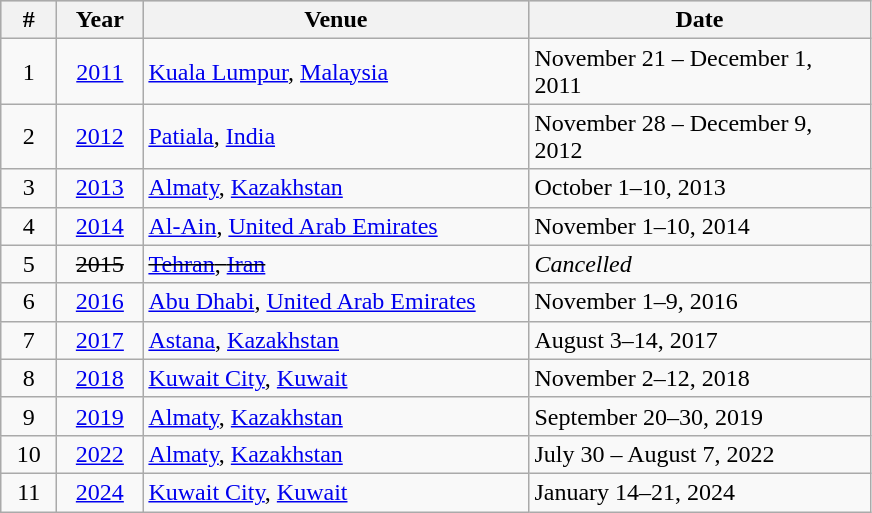<table class="wikitable" style="text-align:center;">
<tr style="background:#cccccc;">
<th width=30>#</th>
<th width=50>Year</th>
<th width=250>Venue</th>
<th width=220>Date</th>
</tr>
<tr>
<td>1</td>
<td><a href='#'>2011</a></td>
<td align=left> <a href='#'>Kuala Lumpur</a>, <a href='#'>Malaysia</a></td>
<td align=left>November 21 – December 1, 2011</td>
</tr>
<tr>
<td>2</td>
<td><a href='#'>2012</a></td>
<td align=left> <a href='#'>Patiala</a>, <a href='#'>India</a></td>
<td align=left>November 28 – December 9, 2012</td>
</tr>
<tr>
<td>3</td>
<td><a href='#'>2013</a></td>
<td align=left> <a href='#'>Almaty</a>, <a href='#'>Kazakhstan</a></td>
<td align=left>October 1–10, 2013</td>
</tr>
<tr>
<td>4</td>
<td><a href='#'>2014</a></td>
<td align=left> <a href='#'>Al-Ain</a>, <a href='#'>United Arab Emirates</a></td>
<td align=left>November 1–10, 2014</td>
</tr>
<tr>
<td>5</td>
<td><s>2015</s></td>
<td align=left><s> <a href='#'>Tehran</a>, <a href='#'>Iran</a></s></td>
<td align=left><em>Cancelled</em></td>
</tr>
<tr>
<td>6</td>
<td><a href='#'>2016</a></td>
<td align=left> <a href='#'>Abu Dhabi</a>, <a href='#'>United Arab Emirates</a></td>
<td align=left>November 1–9, 2016</td>
</tr>
<tr>
<td>7</td>
<td><a href='#'>2017</a></td>
<td align=left> <a href='#'>Astana</a>, <a href='#'>Kazakhstan</a></td>
<td align=left>August 3–14, 2017</td>
</tr>
<tr>
<td>8</td>
<td><a href='#'>2018</a></td>
<td align=left> <a href='#'>Kuwait City</a>, <a href='#'>Kuwait</a></td>
<td align=left>November 2–12, 2018</td>
</tr>
<tr>
<td>9</td>
<td><a href='#'>2019</a></td>
<td align=left> <a href='#'>Almaty</a>, <a href='#'>Kazakhstan</a></td>
<td align=left>September 20–30, 2019</td>
</tr>
<tr>
<td>10</td>
<td><a href='#'>2022</a></td>
<td align=left> <a href='#'>Almaty</a>, <a href='#'>Kazakhstan</a></td>
<td align=left>July 30 – August 7, 2022</td>
</tr>
<tr>
<td>11</td>
<td><a href='#'>2024</a></td>
<td align=left> <a href='#'>Kuwait City</a>, <a href='#'>Kuwait</a></td>
<td align=left>January 14–21, 2024</td>
</tr>
</table>
